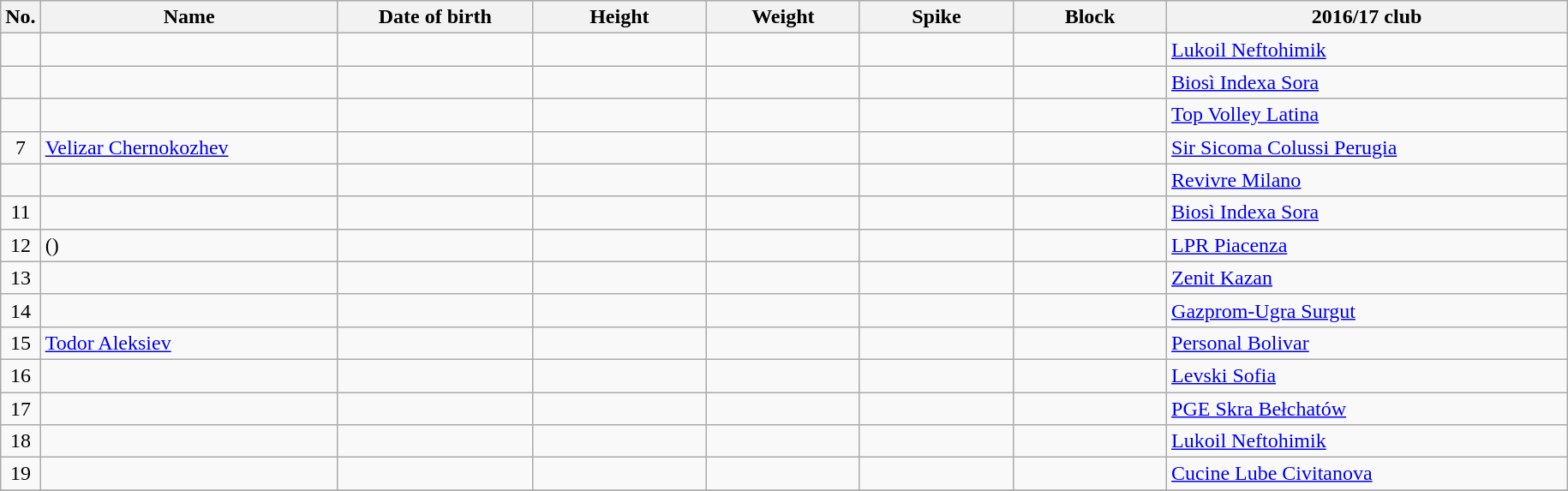<table class="wikitable sortable" style="font-size:100%; text-align:center;">
<tr>
<th>No.</th>
<th style="width:14em">Name</th>
<th style="width:9em">Date of birth</th>
<th style="width:8em">Height</th>
<th style="width:7em">Weight</th>
<th style="width:7em">Spike</th>
<th style="width:7em">Block</th>
<th style="width:19em">2016/17 club</th>
</tr>
<tr>
<td></td>
<td align=left></td>
<td align=right></td>
<td></td>
<td></td>
<td></td>
<td></td>
<td align=left> <a href='#'>Lukoil Neftohimik</a></td>
</tr>
<tr>
<td></td>
<td align=left></td>
<td align=right></td>
<td></td>
<td></td>
<td></td>
<td></td>
<td align=left> <a href='#'>Biosì Indexa Sora</a></td>
</tr>
<tr>
<td></td>
<td align=left></td>
<td align=right></td>
<td></td>
<td></td>
<td></td>
<td></td>
<td align=left> <a href='#'>Top Volley Latina</a></td>
</tr>
<tr>
<td>7</td>
<td align=left><a href='#'>Velizar Chernokozhev</a></td>
<td align=right></td>
<td></td>
<td></td>
<td></td>
<td></td>
<td align=left> <a href='#'>Sir Sicoma Colussi Perugia</a></td>
</tr>
<tr>
<td></td>
<td align=left></td>
<td align=right></td>
<td></td>
<td></td>
<td></td>
<td></td>
<td align=left> <a href='#'>Revivre Milano</a></td>
</tr>
<tr>
<td>11</td>
<td align=left></td>
<td align=right></td>
<td></td>
<td></td>
<td></td>
<td></td>
<td align=left> <a href='#'>Biosì Indexa Sora</a></td>
</tr>
<tr>
<td>12</td>
<td align=left> ()</td>
<td align=right></td>
<td></td>
<td></td>
<td></td>
<td></td>
<td align=left> <a href='#'>LPR Piacenza</a></td>
</tr>
<tr>
<td>13</td>
<td align=left></td>
<td align=right></td>
<td></td>
<td></td>
<td></td>
<td></td>
<td align=left> <a href='#'>Zenit Kazan</a></td>
</tr>
<tr>
<td>14</td>
<td align=left></td>
<td align=right></td>
<td></td>
<td></td>
<td></td>
<td></td>
<td align=left> <a href='#'>Gazprom-Ugra Surgut</a></td>
</tr>
<tr>
<td>15</td>
<td align=left><a href='#'>Todor Aleksiev</a></td>
<td align=right></td>
<td></td>
<td></td>
<td></td>
<td></td>
<td align=left> <a href='#'>Personal Bolivar</a></td>
</tr>
<tr>
<td>16</td>
<td align=left></td>
<td align=right></td>
<td></td>
<td></td>
<td></td>
<td></td>
<td align=left> <a href='#'>Levski Sofia</a></td>
</tr>
<tr>
<td>17</td>
<td align=left></td>
<td align=right></td>
<td></td>
<td></td>
<td></td>
<td></td>
<td align=left> <a href='#'>PGE Skra Bełchatów</a></td>
</tr>
<tr>
<td>18</td>
<td align=left></td>
<td align=right></td>
<td></td>
<td></td>
<td></td>
<td></td>
<td align=left> <a href='#'>Lukoil Neftohimik</a></td>
</tr>
<tr>
<td>19</td>
<td align=left></td>
<td align=right></td>
<td></td>
<td></td>
<td></td>
<td></td>
<td align=left> <a href='#'>Cucine Lube Civitanova</a></td>
</tr>
<tr>
</tr>
</table>
